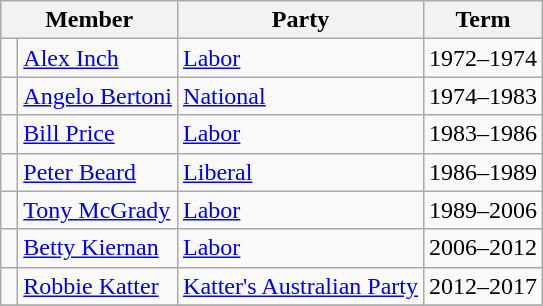<table class="wikitable">
<tr>
<th colspan="2">Member</th>
<th>Party</th>
<th>Term</th>
</tr>
<tr>
<td> </td>
<td><a href='#'>Alex Inch</a></td>
<td><a href='#'>Labor</a></td>
<td>1972–1974</td>
</tr>
<tr>
<td> </td>
<td><a href='#'>Angelo Bertoni</a></td>
<td><a href='#'>National</a></td>
<td>1974–1983</td>
</tr>
<tr>
<td> </td>
<td><a href='#'>Bill Price</a></td>
<td><a href='#'>Labor</a></td>
<td>1983–1986</td>
</tr>
<tr>
<td> </td>
<td><a href='#'>Peter Beard</a></td>
<td><a href='#'>Liberal</a></td>
<td>1986–1989</td>
</tr>
<tr>
<td> </td>
<td><a href='#'>Tony McGrady</a></td>
<td><a href='#'>Labor</a></td>
<td>1989–2006</td>
</tr>
<tr>
<td> </td>
<td><a href='#'>Betty Kiernan</a></td>
<td><a href='#'>Labor</a></td>
<td>2006–2012</td>
</tr>
<tr>
<td> </td>
<td><a href='#'>Robbie Katter</a></td>
<td><a href='#'>Katter's Australian Party</a></td>
<td>2012–2017</td>
</tr>
<tr>
</tr>
</table>
